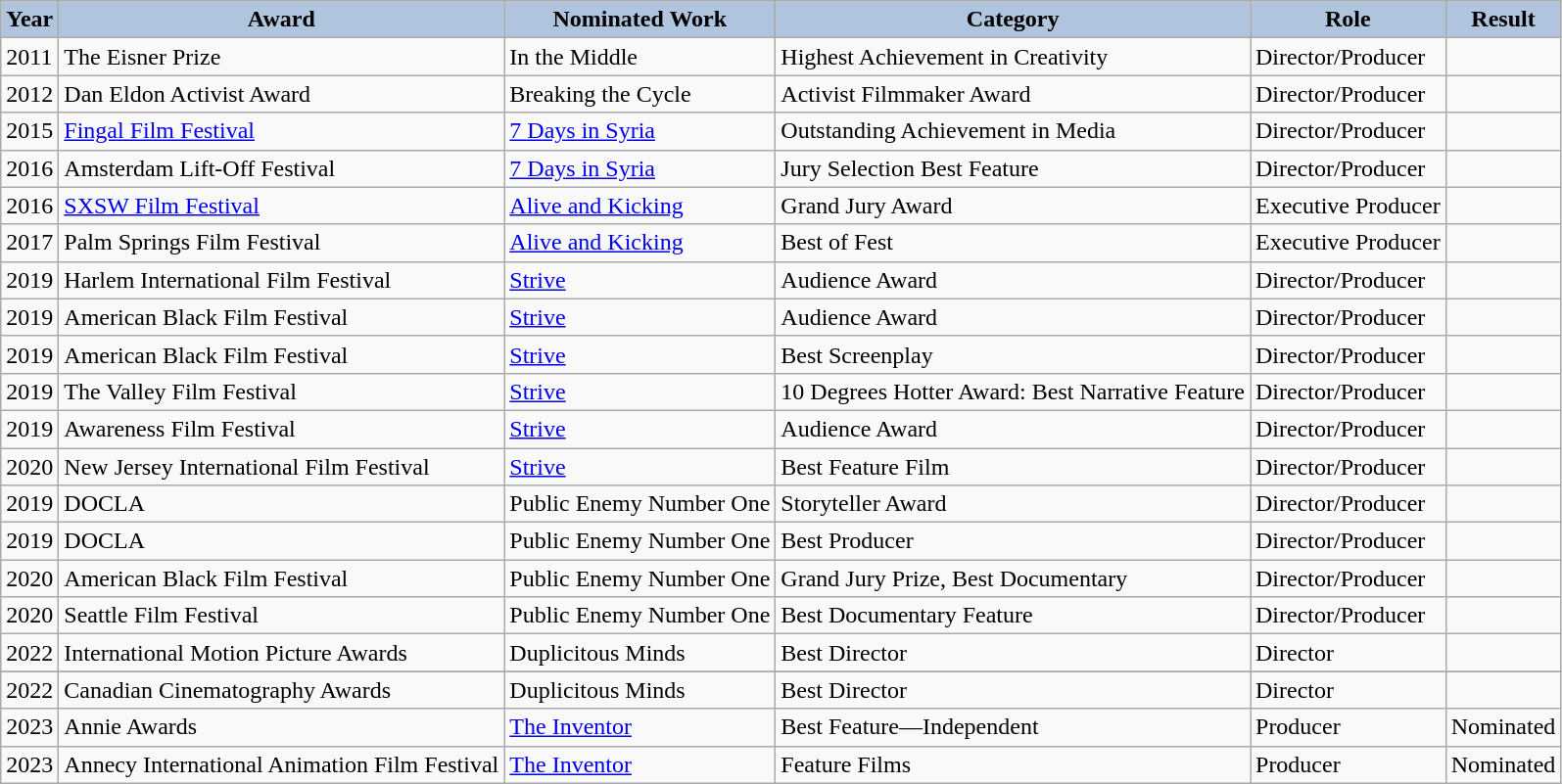<table class="wikitable">
<tr>
<th style="background:#B0C4DE;">Year</th>
<th style="background:#B0C4DE;">Award</th>
<th style="background:#B0C4DE;">Nominated Work</th>
<th style="background:#B0C4DE;">Category</th>
<th style="background:#B0C4DE;">Role</th>
<th style="background:#B0C4DE;">Result</th>
</tr>
<tr>
<td>2011</td>
<td>The Eisner Prize</td>
<td>In the Middle</td>
<td>Highest Achievement in Creativity</td>
<td>Director/Producer</td>
<td></td>
</tr>
<tr>
<td>2012</td>
<td>Dan Eldon Activist Award</td>
<td>Breaking the Cycle</td>
<td>Activist Filmmaker Award</td>
<td>Director/Producer</td>
<td></td>
</tr>
<tr>
<td>2015</td>
<td><a href='#'>Fingal Film Festival</a></td>
<td><a href='#'>7 Days in Syria</a></td>
<td>Outstanding Achievement in Media</td>
<td>Director/Producer</td>
<td></td>
</tr>
<tr>
<td>2016</td>
<td>Amsterdam Lift-Off Festival</td>
<td><a href='#'>7 Days in Syria</a></td>
<td>Jury Selection Best Feature</td>
<td>Director/Producer</td>
<td></td>
</tr>
<tr>
<td>2016</td>
<td><a href='#'>SXSW Film Festival</a></td>
<td><a href='#'>Alive and Kicking</a></td>
<td>Grand Jury Award</td>
<td>Executive Producer</td>
<td></td>
</tr>
<tr>
<td>2017</td>
<td>Palm Springs Film Festival</td>
<td><a href='#'>Alive and Kicking</a></td>
<td>Best of Fest</td>
<td>Executive Producer</td>
<td></td>
</tr>
<tr>
<td>2019</td>
<td>Harlem International Film Festival</td>
<td><a href='#'>Strive</a></td>
<td>Audience Award</td>
<td>Director/Producer</td>
<td></td>
</tr>
<tr>
<td>2019</td>
<td>American Black Film Festival</td>
<td><a href='#'>Strive</a></td>
<td>Audience Award</td>
<td>Director/Producer</td>
<td></td>
</tr>
<tr>
<td>2019</td>
<td>American Black Film Festival</td>
<td><a href='#'>Strive</a></td>
<td>Best Screenplay</td>
<td>Director/Producer</td>
<td></td>
</tr>
<tr>
<td>2019</td>
<td>The Valley Film Festival</td>
<td><a href='#'>Strive</a></td>
<td>10 Degrees Hotter Award: Best Narrative Feature</td>
<td>Director/Producer</td>
<td></td>
</tr>
<tr>
<td>2019</td>
<td>Awareness Film Festival</td>
<td><a href='#'>Strive</a></td>
<td>Audience Award</td>
<td>Director/Producer</td>
<td></td>
</tr>
<tr>
<td>2020</td>
<td>New Jersey International Film Festival</td>
<td><a href='#'>Strive</a></td>
<td>Best Feature Film</td>
<td>Director/Producer</td>
<td></td>
</tr>
<tr>
<td>2019</td>
<td>DOCLA</td>
<td>Public Enemy Number One</td>
<td>Storyteller Award</td>
<td>Director/Producer</td>
<td></td>
</tr>
<tr>
<td>2019</td>
<td>DOCLA</td>
<td>Public Enemy Number One</td>
<td>Best Producer</td>
<td>Director/Producer</td>
<td></td>
</tr>
<tr>
<td>2020</td>
<td>American Black Film Festival</td>
<td>Public Enemy Number One</td>
<td>Grand Jury Prize, Best Documentary</td>
<td>Director/Producer</td>
<td></td>
</tr>
<tr>
<td>2020</td>
<td>Seattle Film Festival</td>
<td>Public Enemy Number One</td>
<td>Best Documentary Feature</td>
<td>Director/Producer</td>
<td></td>
</tr>
<tr>
<td>2022</td>
<td>International Motion Picture Awards</td>
<td>Duplicitous Minds</td>
<td>Best Director</td>
<td>Director</td>
<td></td>
</tr>
<tr>
</tr>
<tr>
<td>2022</td>
<td>Canadian Cinematography Awards</td>
<td>Duplicitous Minds</td>
<td>Best Director</td>
<td>Director</td>
<td></td>
</tr>
<tr>
<td>2023</td>
<td>Annie Awards</td>
<td><a href='#'>The Inventor</a></td>
<td>Best Feature—Independent</td>
<td>Producer</td>
<td>Nominated</td>
</tr>
<tr>
<td>2023</td>
<td>Annecy International Animation Film Festival</td>
<td><a href='#'>The Inventor</a></td>
<td>Feature Films</td>
<td>Producer</td>
<td>Nominated</td>
</tr>
</table>
